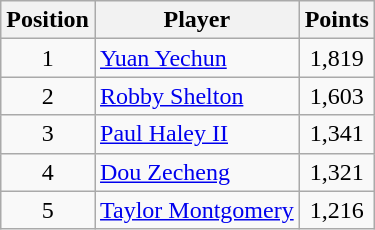<table class="wikitable">
<tr>
<th>Position</th>
<th>Player</th>
<th>Points</th>
</tr>
<tr>
<td align=center>1</td>
<td> <a href='#'>Yuan Yechun</a></td>
<td align=center>1,819</td>
</tr>
<tr>
<td align=center>2</td>
<td> <a href='#'>Robby Shelton</a></td>
<td align=center>1,603</td>
</tr>
<tr>
<td align=center>3</td>
<td> <a href='#'>Paul Haley II</a></td>
<td align=center>1,341</td>
</tr>
<tr>
<td align=center>4</td>
<td> <a href='#'>Dou Zecheng</a></td>
<td align=center>1,321</td>
</tr>
<tr>
<td align=center>5</td>
<td> <a href='#'>Taylor Montgomery</a></td>
<td align=center>1,216</td>
</tr>
</table>
